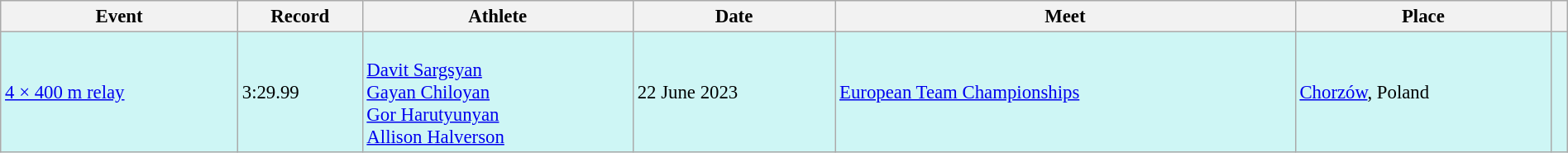<table class="wikitable" style="font-size:95%; width: 100%;">
<tr>
<th>Event</th>
<th>Record</th>
<th>Athlete</th>
<th>Date</th>
<th>Meet</th>
<th>Place</th>
<th></th>
</tr>
<tr bgcolor="#CEF6F5">
<td><a href='#'>4 × 400 m relay</a></td>
<td>3:29.99</td>
<td><br><a href='#'>Davit Sargsyan</a><br><a href='#'>Gayan Chiloyan</a><br><a href='#'>Gor Harutyunyan</a><br><a href='#'>Allison Halverson</a></td>
<td>22 June 2023</td>
<td><a href='#'>European Team Championships</a></td>
<td><a href='#'>Chorzów</a>, Poland</td>
<td></td>
</tr>
</table>
